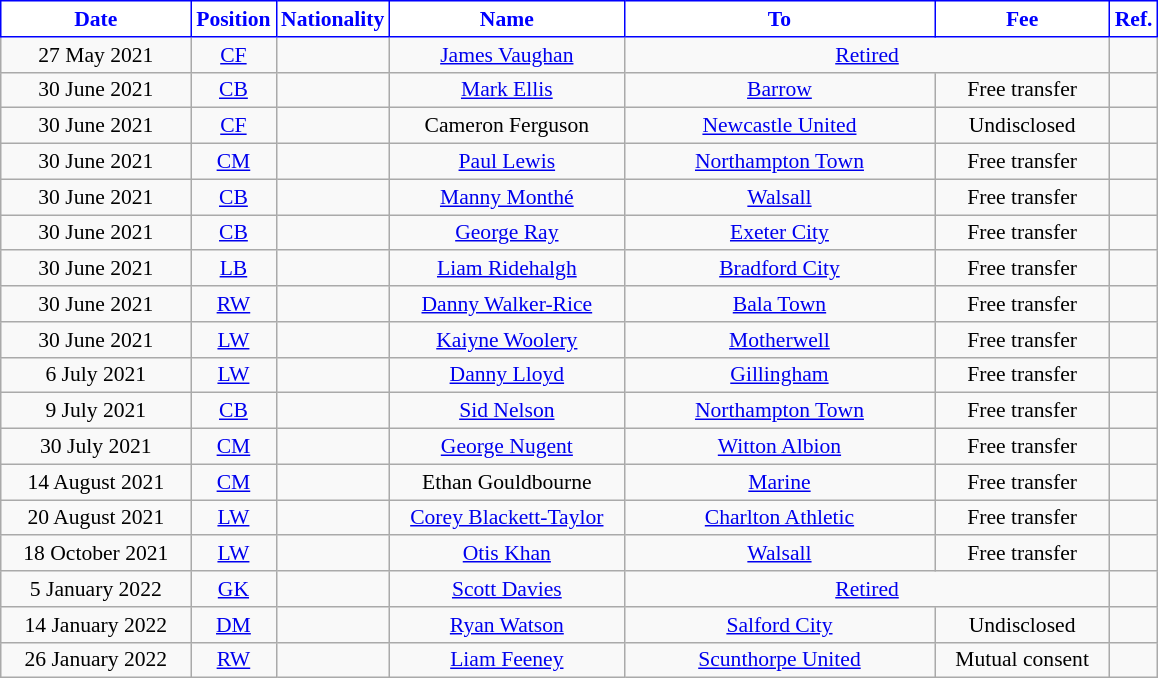<table class="wikitable"  style="text-align:center; font-size:90%; ">
<tr>
<th style="background:white; color:blue; border: 1px solid blue; width:120px;">Date</th>
<th style="background:white; color:blue; border: 1px solid blue; width:50px;">Position</th>
<th style="background:white; color:blue; border: 1px solid blue; width:50px;">Nationality</th>
<th style="background:white; color:blue; border: 1px solid blue; width:150px;">Name</th>
<th style="background:white; color:blue; border: 1px solid blue; width:200px;">To</th>
<th style="background:white; color:blue; border: 1px solid blue; width:110px;">Fee</th>
<th style="background:white; color:blue; border: 1px solid blue; width:25px;">Ref.</th>
</tr>
<tr>
<td>27 May 2021</td>
<td><a href='#'>CF</a></td>
<td></td>
<td><a href='#'>James Vaughan</a></td>
<td colspan="2"><a href='#'>Retired</a></td>
<td></td>
</tr>
<tr>
<td>30 June 2021</td>
<td><a href='#'>CB</a></td>
<td></td>
<td><a href='#'>Mark Ellis</a></td>
<td> <a href='#'>Barrow</a></td>
<td>Free transfer</td>
<td></td>
</tr>
<tr>
<td>30 June 2021</td>
<td><a href='#'>CF</a></td>
<td></td>
<td>Cameron Ferguson</td>
<td> <a href='#'>Newcastle United</a></td>
<td>Undisclosed</td>
<td></td>
</tr>
<tr>
<td>30 June 2021</td>
<td><a href='#'>CM</a></td>
<td></td>
<td><a href='#'>Paul Lewis</a></td>
<td> <a href='#'>Northampton Town</a></td>
<td>Free transfer</td>
<td></td>
</tr>
<tr>
<td>30 June 2021</td>
<td><a href='#'>CB</a></td>
<td></td>
<td><a href='#'>Manny Monthé</a></td>
<td> <a href='#'>Walsall</a></td>
<td>Free transfer</td>
<td></td>
</tr>
<tr>
<td>30 June 2021</td>
<td><a href='#'>CB</a></td>
<td></td>
<td><a href='#'>George Ray</a></td>
<td> <a href='#'>Exeter City</a></td>
<td>Free transfer</td>
<td></td>
</tr>
<tr>
<td>30 June 2021</td>
<td><a href='#'>LB</a></td>
<td></td>
<td><a href='#'>Liam Ridehalgh</a></td>
<td> <a href='#'>Bradford City</a></td>
<td>Free transfer</td>
<td></td>
</tr>
<tr>
<td>30 June 2021</td>
<td><a href='#'>RW</a></td>
<td></td>
<td><a href='#'>Danny Walker-Rice</a></td>
<td> <a href='#'>Bala Town</a></td>
<td>Free transfer</td>
<td></td>
</tr>
<tr>
<td>30 June 2021</td>
<td><a href='#'>LW</a></td>
<td></td>
<td><a href='#'>Kaiyne Woolery</a></td>
<td> <a href='#'>Motherwell</a></td>
<td>Free transfer</td>
<td></td>
</tr>
<tr>
<td>6 July 2021</td>
<td><a href='#'>LW</a></td>
<td></td>
<td><a href='#'>Danny Lloyd</a></td>
<td> <a href='#'>Gillingham</a></td>
<td>Free transfer</td>
<td></td>
</tr>
<tr>
<td>9 July 2021</td>
<td><a href='#'>CB</a></td>
<td></td>
<td><a href='#'>Sid Nelson</a></td>
<td> <a href='#'>Northampton Town</a></td>
<td>Free transfer</td>
<td></td>
</tr>
<tr>
<td>30 July 2021</td>
<td><a href='#'>CM</a></td>
<td></td>
<td><a href='#'>George Nugent</a></td>
<td> <a href='#'>Witton Albion</a></td>
<td>Free transfer</td>
<td></td>
</tr>
<tr>
<td>14 August 2021</td>
<td><a href='#'>CM</a></td>
<td></td>
<td>Ethan Gouldbourne</td>
<td> <a href='#'>Marine</a></td>
<td>Free transfer</td>
<td></td>
</tr>
<tr>
<td>20 August 2021</td>
<td><a href='#'>LW</a></td>
<td></td>
<td><a href='#'>Corey Blackett-Taylor</a></td>
<td> <a href='#'>Charlton Athletic</a></td>
<td>Free transfer</td>
<td></td>
</tr>
<tr>
<td>18 October 2021</td>
<td><a href='#'>LW</a></td>
<td></td>
<td><a href='#'>Otis Khan</a></td>
<td> <a href='#'>Walsall</a></td>
<td>Free transfer</td>
<td></td>
</tr>
<tr>
<td>5 January 2022</td>
<td><a href='#'>GK</a></td>
<td></td>
<td><a href='#'>Scott Davies</a></td>
<td colspan="2"><a href='#'>Retired</a></td>
<td></td>
</tr>
<tr>
<td>14 January 2022</td>
<td><a href='#'>DM</a></td>
<td></td>
<td><a href='#'>Ryan Watson</a></td>
<td> <a href='#'>Salford City</a></td>
<td>Undisclosed</td>
<td></td>
</tr>
<tr>
<td>26 January 2022</td>
<td><a href='#'>RW</a></td>
<td></td>
<td><a href='#'>Liam Feeney</a></td>
<td> <a href='#'>Scunthorpe United</a></td>
<td>Mutual consent</td>
<td></td>
</tr>
</table>
